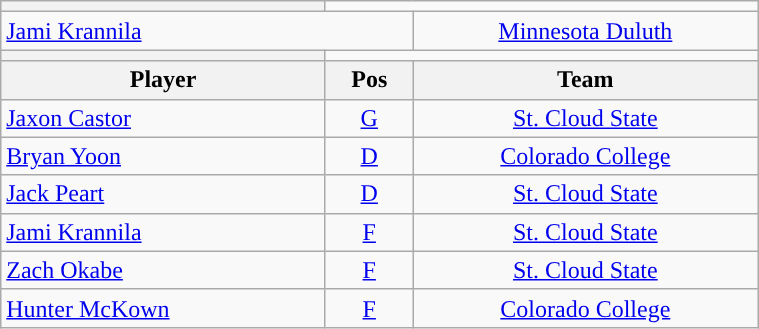<table class="wikitable" width=40%>
<tr>
<th><a href='#'></a></th>
</tr>
<tr>
<td colspan=2><a href='#'>Jami Krannila</a></td>
<td align=center><a href='#'>Minnesota Duluth</a></td>
</tr>
<tr>
<th><a href='#'></a></th>
</tr>
<tr>
<th>Player</th>
<th>Pos</th>
<th>Team</th>
</tr>
<tr>
<td><a href='#'>Jaxon Castor</a></td>
<td align=center><a href='#'>G</a></td>
<td align=center><a href='#'>St. Cloud State</a></td>
</tr>
<tr>
<td><a href='#'>Bryan Yoon</a></td>
<td align=center><a href='#'>D</a></td>
<td align=center><a href='#'>Colorado College</a></td>
</tr>
<tr>
<td><a href='#'>Jack Peart</a></td>
<td align=center><a href='#'>D</a></td>
<td align=center><a href='#'>St. Cloud State</a></td>
</tr>
<tr>
<td><a href='#'>Jami Krannila</a></td>
<td align=center><a href='#'>F</a></td>
<td align=center><a href='#'>St. Cloud State</a></td>
</tr>
<tr>
<td><a href='#'>Zach Okabe</a></td>
<td align=center><a href='#'>F</a></td>
<td align=center><a href='#'>St. Cloud State</a></td>
</tr>
<tr>
<td><a href='#'>Hunter McKown</a></td>
<td align=center><a href='#'>F</a></td>
<td align=center><a href='#'>Colorado College</a></td>
</tr>
</table>
